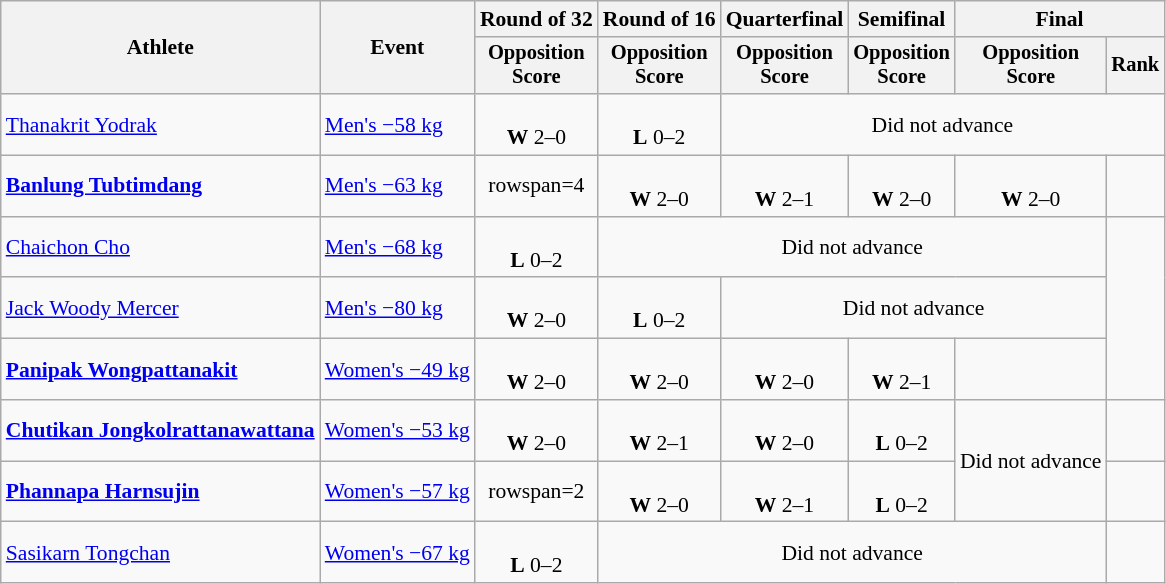<table class=wikitable style=font-size:90%;text-align:center>
<tr>
<th rowspan=2>Athlete</th>
<th rowspan=2>Event</th>
<th>Round of 32</th>
<th>Round of 16</th>
<th>Quarterfinal</th>
<th>Semifinal</th>
<th colspan=2>Final</th>
</tr>
<tr style=font-size:95%>
<th>Opposition<br>Score</th>
<th>Opposition<br>Score</th>
<th>Opposition<br>Score</th>
<th>Opposition<br>Score</th>
<th>Opposition<br>Score</th>
<th>Rank</th>
</tr>
<tr>
<td align=left><a href='#'>Thanakrit Yodrak</a></td>
<td align=left><a href='#'>Men's −58 kg</a></td>
<td> <br><strong>W</strong> 2–0</td>
<td> <br><strong>L</strong> 0–2</td>
<td colspan=4>Did not advance</td>
</tr>
<tr>
<td align=left><strong><a href='#'>Banlung Tubtimdang</a></strong></td>
<td align=left><a href='#'>Men's −63 kg</a></td>
<td>rowspan=4 </td>
<td> <br><strong>W</strong> 2–0</td>
<td> <br><strong>W</strong> 2–1</td>
<td> <br><strong>W</strong> 2–0</td>
<td> <br><strong>W</strong> 2–0</td>
<td></td>
</tr>
<tr>
<td align=left><a href='#'>Chaichon Cho</a></td>
<td align=left><a href='#'>Men's −68 kg</a></td>
<td><br><strong>L</strong> 0–2</td>
<td colspan=4>Did not advance</td>
</tr>
<tr>
<td align=left><a href='#'>Jack Woody Mercer</a></td>
<td align=left><a href='#'>Men's −80 kg</a></td>
<td><br><strong>W</strong> 2–0</td>
<td><br><strong>L</strong> 0–2</td>
<td colspan=3>Did not advance</td>
</tr>
<tr>
<td align=left><strong><a href='#'>Panipak Wongpattanakit</a></strong></td>
<td align=left><a href='#'>Women's −49 kg</a></td>
<td> <br><strong>W</strong> 2–0</td>
<td> <br><strong>W</strong> 2–0</td>
<td><br><strong>W</strong> 2–0</td>
<td> <br><strong>W</strong> 2–1</td>
<td></td>
</tr>
<tr>
<td align=left><strong><a href='#'>Chutikan Jongkolrattanawattana</a></strong></td>
<td align=left><a href='#'>Women's −53 kg</a></td>
<td> <br><strong>W</strong> 2–0</td>
<td> <br><strong>W</strong> 2–1</td>
<td> <br><strong>W</strong> 2–0</td>
<td> <br><strong>L</strong> 0–2</td>
<td rowspan=2>Did not advance</td>
<td></td>
</tr>
<tr>
<td align=left><strong><a href='#'>Phannapa Harnsujin</a></strong></td>
<td align=left><a href='#'>Women's −57 kg</a></td>
<td>rowspan=2 </td>
<td> <br><strong>W</strong> 2–0</td>
<td> <br><strong>W</strong> 2–1</td>
<td> <br><strong>L</strong> 0–2</td>
<td></td>
</tr>
<tr>
<td align=left><a href='#'>Sasikarn Tongchan</a></td>
<td align=left><a href='#'>Women's −67 kg</a></td>
<td> <br><strong>L</strong> 0–2</td>
<td colspan=4>Did not advance</td>
</tr>
</table>
